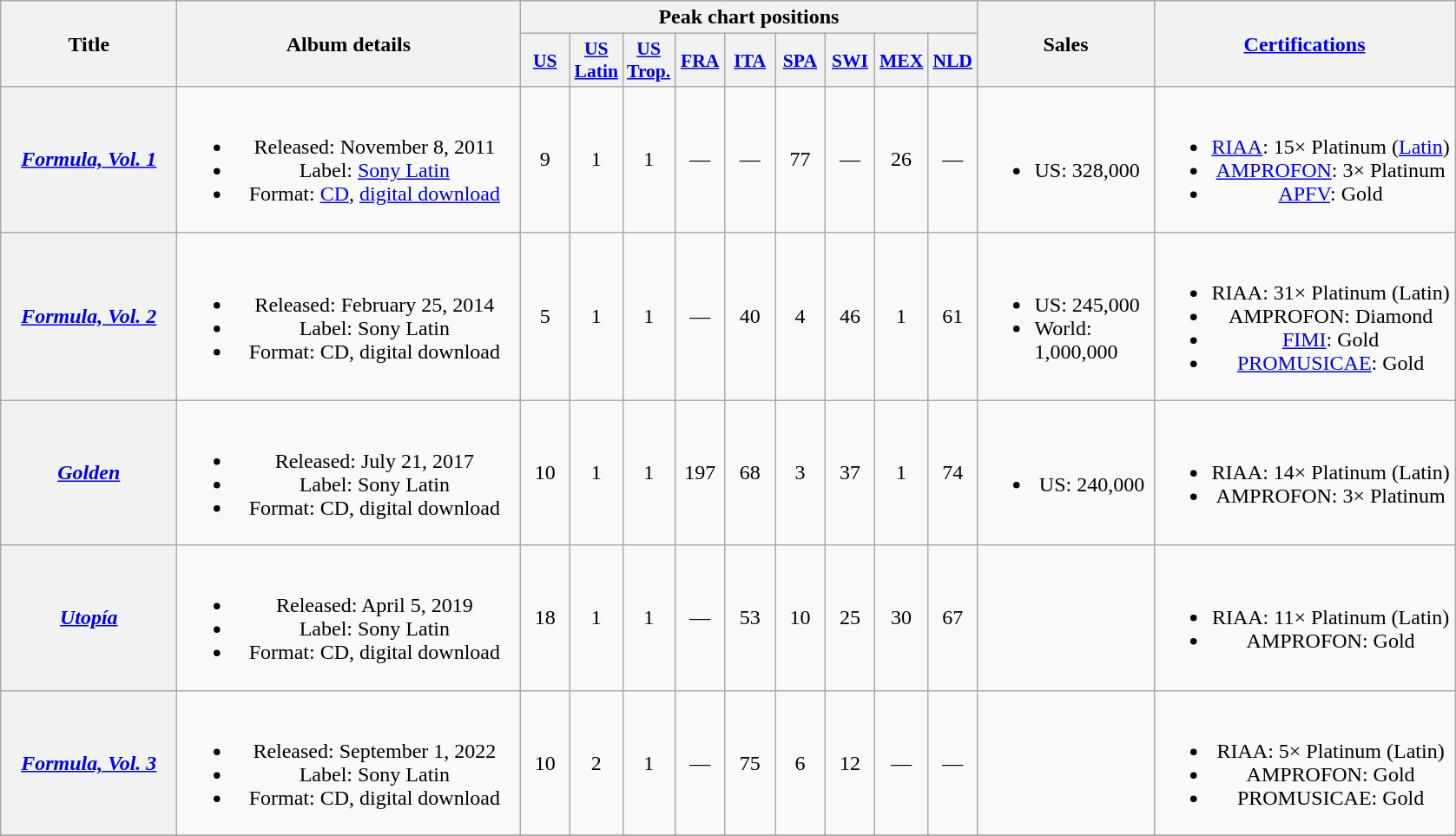<table class="wikitable plainrowheaders" style="text-align:center;">
<tr>
<th scope="col" rowspan="2" style="width:8em;">Title</th>
<th scope="col" rowspan="2" style="width:16em;">Album details</th>
<th scope="col" colspan="9">Peak chart positions</th>
<th scope="col" rowspan="2" style="width:8em;">Sales</th>
<th scope="col" rowspan="2" style="width:14em;"><a href='#'>Certifications</a></th>
</tr>
<tr>
<th scope="col" style="width:2.2em;font-size:90%;"><a href='#'>US</a><br></th>
<th scope="col" style="width:2.2em;font-size:90%;"><a href='#'>US<br>Latin</a><br></th>
<th scope="col" style="width:2.2em;font-size:90%;"><a href='#'>US<br>Trop.</a><br></th>
<th scope="col" style="width:2.2em;font-size:90%;"><a href='#'>FRA</a><br></th>
<th scope="col" style="width:2.2em;font-size:90%;"><a href='#'>ITA</a><br></th>
<th scope="col" style="width:2.2em;font-size:90%;"><a href='#'>SPA</a><br></th>
<th scope="col" style="width:2.2em;font-size:90%;"><a href='#'>SWI</a><br></th>
<th scope="col" style="width:2.2em;font-size:90%;"><a href='#'>MEX</a><br></th>
<th scope="col" style="width:2.2em;font-size:90%;"><a href='#'>NLD</a><br></th>
</tr>
<tr>
<th scope="row" align="center"><em><a href='#'>Formula, Vol. 1</a></em></th>
<td><br><ul><li>Released: November 8, 2011</li><li>Label: <a href='#'>Sony Latin</a></li><li>Format: <a href='#'>CD</a>, <a href='#'>digital download</a></li></ul></td>
<td>9</td>
<td>1</td>
<td>1</td>
<td>—</td>
<td>—</td>
<td>77</td>
<td>—</td>
<td>26</td>
<td>—</td>
<td style="text-align:left;"><br><ul><li>US: 328,000</li></ul></td>
<td><br><ul><li><a href='#'>RIAA</a>: 15× Platinum  (<a href='#'>Latin</a>)</li><li><a href='#'>AMPROFON</a>: 3× Platinum</li><li><a href='#'>APFV</a>: Gold</li></ul></td>
</tr>
<tr>
<th scope="row" align="center"><em><a href='#'>Formula, Vol. 2</a></em></th>
<td><br><ul><li>Released: February 25, 2014</li><li>Label: Sony Latin</li><li>Format: CD, digital download</li></ul></td>
<td>5</td>
<td>1</td>
<td>1</td>
<td>—</td>
<td>40</td>
<td>4</td>
<td>46</td>
<td>1</td>
<td>61</td>
<td style="text-align:left;"><br><ul><li>US: 245,000</li><li>World: 1,000,000</li></ul></td>
<td><br><ul><li>RIAA: 31× Platinum (Latin)</li><li>AMPROFON: Diamond</li><li><a href='#'>FIMI</a>: Gold</li><li><a href='#'>PROMUSICAE</a>: Gold</li></ul></td>
</tr>
<tr>
<th scope="row" align="center"><em><a href='#'>Golden</a></em></th>
<td><br><ul><li>Released: July 21, 2017</li><li>Label: Sony Latin</li><li>Format: CD, digital download</li></ul></td>
<td>10</td>
<td>1</td>
<td>1</td>
<td>197</td>
<td>68</td>
<td>3</td>
<td>37</td>
<td>1</td>
<td>74</td>
<td><br><ul><li>US: 240,000</li></ul></td>
<td><br><ul><li>RIAA: 14× Platinum (Latin)</li><li>AMPROFON: 3× Platinum</li></ul></td>
</tr>
<tr>
<th scope="row"><em><a href='#'>Utopía</a></em></th>
<td><br><ul><li>Released: April 5, 2019</li><li>Label: Sony Latin</li><li>Format: CD, digital download</li></ul></td>
<td>18</td>
<td>1</td>
<td>1</td>
<td>—</td>
<td>53</td>
<td>10<br></td>
<td>25</td>
<td>30</td>
<td>67</td>
<td></td>
<td><br><ul><li>RIAA: 11× Platinum (Latin)</li><li>AMPROFON: Gold</li></ul></td>
</tr>
<tr>
<th scope="row"><em><a href='#'>Formula, Vol. 3</a></em></th>
<td><br><ul><li>Released: September 1, 2022</li><li>Label: Sony Latin</li><li>Format: CD, digital download</li></ul></td>
<td>10</td>
<td>2</td>
<td>1</td>
<td>—</td>
<td>75</td>
<td>6</td>
<td>12</td>
<td>—</td>
<td>—</td>
<td></td>
<td><br><ul><li>RIAA: 5× Platinum (Latin)</li><li>AMPROFON: Gold</li><li>PROMUSICAE: Gold</li></ul></td>
</tr>
<tr>
</tr>
</table>
